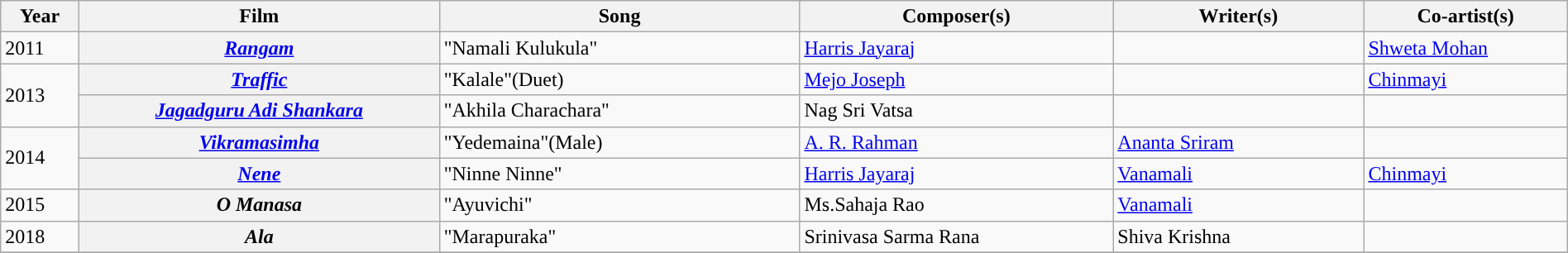<table class="wikitable plainrowheaders" width="100%" textcolor:#000;">
<tr style="background:#b0e0e66;">
<th scope="col" width=5%><strong>Year</strong></th>
<th scope="col" width=23%><strong>Film</strong></th>
<th scope="col" width=23%><strong>Song</strong></th>
<th scope="col" width=20%><strong>Composer(s)</strong></th>
<th scope="col" width=16%><strong>Writer(s)</strong></th>
<th scope="col" width=18%><strong>Co-artist(s)</strong></th>
</tr>
<tr>
<td>2011</td>
<th><em><a href='#'>Rangam</a></em></th>
<td>"Namali Kulukula"</td>
<td><a href='#'>Harris Jayaraj</a></td>
<td></td>
<td><a href='#'>Shweta Mohan</a></td>
</tr>
<tr>
<td rowspan="2">2013</td>
<th><em><a href='#'>Traffic</a></em></th>
<td>"Kalale"(Duet)</td>
<td><a href='#'>Mejo Joseph</a></td>
<td></td>
<td><a href='#'>Chinmayi</a></td>
</tr>
<tr>
<th><em><a href='#'>Jagadguru Adi Shankara</a></em></th>
<td>"Akhila Charachara"</td>
<td>Nag Sri Vatsa</td>
<td></td>
<td></td>
</tr>
<tr>
<td rowspan="2">2014</td>
<th><em><a href='#'>Vikramasimha</a></em></th>
<td>"Yedemaina"(Male)</td>
<td><a href='#'>A. R. Rahman</a></td>
<td><a href='#'>Ananta Sriram</a></td>
<td></td>
</tr>
<tr>
<th><em><a href='#'>Nene</a></em></th>
<td>"Ninne Ninne"</td>
<td><a href='#'>Harris Jayaraj</a></td>
<td><a href='#'>Vanamali</a></td>
<td><a href='#'>Chinmayi</a></td>
</tr>
<tr>
<td>2015</td>
<th><em>O Manasa</em></th>
<td>"Ayuvichi"</td>
<td>Ms.Sahaja Rao</td>
<td><a href='#'>Vanamali</a></td>
<td></td>
</tr>
<tr>
<td>2018</td>
<th><em>Ala</em></th>
<td>"Marapuraka"</td>
<td>Srinivasa Sarma Rana</td>
<td>Shiva Krishna</td>
<td></td>
</tr>
<tr>
</tr>
</table>
